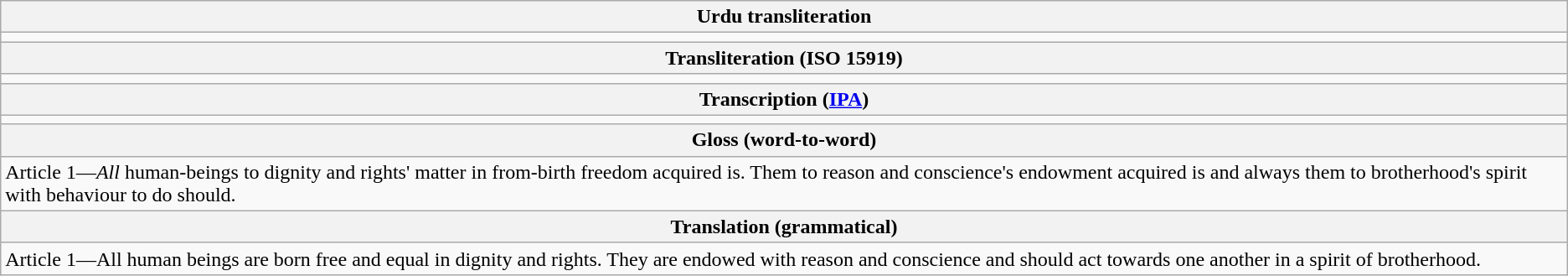<table class="wikitable">
<tr>
<th>Urdu transliteration</th>
</tr>
<tr>
<td></td>
</tr>
<tr>
<th>Transliteration (ISO 15919)</th>
</tr>
<tr>
<td></td>
</tr>
<tr>
<th>Transcription (<a href='#'>IPA</a>)</th>
</tr>
<tr>
<td></td>
</tr>
<tr>
<th>Gloss (word-to-word)</th>
</tr>
<tr>
<td>Article 1—<em>All</em> human-beings to dignity and rights' matter in from-birth freedom acquired is. Them to reason and conscience's endowment acquired is and always them to brotherhood's spirit with behaviour to do should.</td>
</tr>
<tr>
<th>Translation (grammatical)</th>
</tr>
<tr>
<td>Article 1—All human beings are born free and equal in dignity and rights. They are endowed with reason and conscience and should act towards one another in a spirit of brotherhood.</td>
</tr>
</table>
